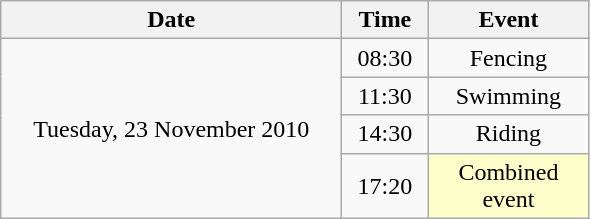<table class = "wikitable" style="text-align:center;">
<tr>
<th width=220>Date</th>
<th width=50>Time</th>
<th width=100>Event</th>
</tr>
<tr>
<td rowspan=4>Tuesday, 23 November 2010</td>
<td>08:30</td>
<td>Fencing</td>
</tr>
<tr>
<td>11:30</td>
<td>Swimming</td>
</tr>
<tr>
<td>14:30</td>
<td>Riding</td>
</tr>
<tr>
<td>17:20</td>
<td bgcolor=ffffcc>Combined event</td>
</tr>
</table>
